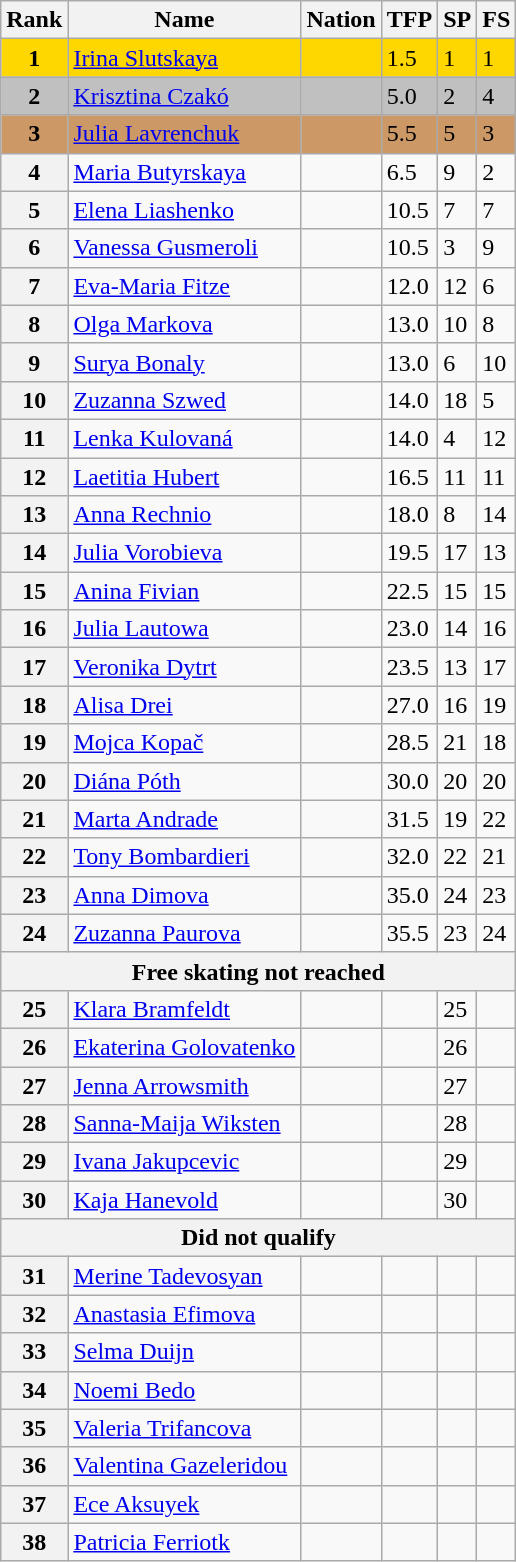<table class="wikitable">
<tr>
<th>Rank</th>
<th>Name</th>
<th>Nation</th>
<th>TFP</th>
<th>SP</th>
<th>FS</th>
</tr>
<tr bgcolor="gold">
<td align="center"><strong>1</strong></td>
<td><a href='#'>Irina Slutskaya</a></td>
<td></td>
<td>1.5</td>
<td>1</td>
<td>1</td>
</tr>
<tr bgcolor="silver">
<td align="center"><strong>2</strong></td>
<td><a href='#'>Krisztina Czakó</a></td>
<td></td>
<td>5.0</td>
<td>2</td>
<td>4</td>
</tr>
<tr bgcolor="cc9966">
<td align="center"><strong>3</strong></td>
<td><a href='#'>Julia Lavrenchuk</a></td>
<td></td>
<td>5.5</td>
<td>5</td>
<td>3</td>
</tr>
<tr>
<th>4</th>
<td><a href='#'>Maria Butyrskaya</a></td>
<td></td>
<td>6.5</td>
<td>9</td>
<td>2</td>
</tr>
<tr>
<th>5</th>
<td><a href='#'>Elena Liashenko</a></td>
<td></td>
<td>10.5</td>
<td>7</td>
<td>7</td>
</tr>
<tr>
<th>6</th>
<td><a href='#'>Vanessa Gusmeroli</a></td>
<td></td>
<td>10.5</td>
<td>3</td>
<td>9</td>
</tr>
<tr>
<th>7</th>
<td><a href='#'>Eva-Maria Fitze</a></td>
<td></td>
<td>12.0</td>
<td>12</td>
<td>6</td>
</tr>
<tr>
<th>8</th>
<td><a href='#'>Olga Markova</a></td>
<td></td>
<td>13.0</td>
<td>10</td>
<td>8</td>
</tr>
<tr>
<th>9</th>
<td><a href='#'>Surya Bonaly</a></td>
<td></td>
<td>13.0</td>
<td>6</td>
<td>10</td>
</tr>
<tr>
<th>10</th>
<td><a href='#'>Zuzanna Szwed</a></td>
<td></td>
<td>14.0</td>
<td>18</td>
<td>5</td>
</tr>
<tr>
<th>11</th>
<td><a href='#'>Lenka Kulovaná</a></td>
<td></td>
<td>14.0</td>
<td>4</td>
<td>12</td>
</tr>
<tr>
<th>12</th>
<td><a href='#'>Laetitia Hubert</a></td>
<td></td>
<td>16.5</td>
<td>11</td>
<td>11</td>
</tr>
<tr>
<th>13</th>
<td><a href='#'>Anna Rechnio</a></td>
<td></td>
<td>18.0</td>
<td>8</td>
<td>14</td>
</tr>
<tr>
<th>14</th>
<td><a href='#'>Julia Vorobieva</a></td>
<td></td>
<td>19.5</td>
<td>17</td>
<td>13</td>
</tr>
<tr>
<th>15</th>
<td><a href='#'>Anina Fivian</a></td>
<td></td>
<td>22.5</td>
<td>15</td>
<td>15</td>
</tr>
<tr>
<th>16</th>
<td><a href='#'>Julia Lautowa</a></td>
<td></td>
<td>23.0</td>
<td>14</td>
<td>16</td>
</tr>
<tr>
<th>17</th>
<td><a href='#'>Veronika Dytrt</a></td>
<td></td>
<td>23.5</td>
<td>13</td>
<td>17</td>
</tr>
<tr>
<th>18</th>
<td><a href='#'>Alisa Drei</a></td>
<td></td>
<td>27.0</td>
<td>16</td>
<td>19</td>
</tr>
<tr>
<th>19</th>
<td><a href='#'>Mojca Kopač</a></td>
<td></td>
<td>28.5</td>
<td>21</td>
<td>18</td>
</tr>
<tr>
<th>20</th>
<td><a href='#'>Diána Póth</a></td>
<td></td>
<td>30.0</td>
<td>20</td>
<td>20</td>
</tr>
<tr>
<th>21</th>
<td><a href='#'>Marta Andrade</a></td>
<td></td>
<td>31.5</td>
<td>19</td>
<td>22</td>
</tr>
<tr>
<th>22</th>
<td><a href='#'>Tony Bombardieri</a></td>
<td></td>
<td>32.0</td>
<td>22</td>
<td>21</td>
</tr>
<tr>
<th>23</th>
<td><a href='#'>Anna Dimova</a></td>
<td></td>
<td>35.0</td>
<td>24</td>
<td>23</td>
</tr>
<tr>
<th>24</th>
<td><a href='#'>Zuzanna Paurova</a></td>
<td></td>
<td>35.5</td>
<td>23</td>
<td>24</td>
</tr>
<tr>
<th colspan=6>Free skating not reached</th>
</tr>
<tr>
<th>25</th>
<td><a href='#'>Klara Bramfeldt</a></td>
<td></td>
<td></td>
<td>25</td>
<td></td>
</tr>
<tr>
<th>26</th>
<td><a href='#'>Ekaterina Golovatenko</a></td>
<td></td>
<td></td>
<td>26</td>
<td></td>
</tr>
<tr>
<th>27</th>
<td><a href='#'>Jenna Arrowsmith</a></td>
<td></td>
<td></td>
<td>27</td>
<td></td>
</tr>
<tr>
<th>28</th>
<td><a href='#'>Sanna-Maija Wiksten</a></td>
<td></td>
<td></td>
<td>28</td>
<td></td>
</tr>
<tr>
<th>29</th>
<td><a href='#'>Ivana Jakupcevic</a></td>
<td></td>
<td></td>
<td>29</td>
<td></td>
</tr>
<tr>
<th>30</th>
<td><a href='#'>Kaja Hanevold</a></td>
<td></td>
<td></td>
<td>30</td>
<td></td>
</tr>
<tr>
<th colspan=6>Did not qualify</th>
</tr>
<tr>
<th>31</th>
<td><a href='#'>Merine Tadevosyan</a></td>
<td></td>
<td></td>
<td></td>
<td></td>
</tr>
<tr>
<th>32</th>
<td><a href='#'>Anastasia Efimova</a></td>
<td></td>
<td></td>
<td></td>
<td></td>
</tr>
<tr>
<th>33</th>
<td><a href='#'>Selma Duijn</a></td>
<td></td>
<td></td>
<td></td>
<td></td>
</tr>
<tr>
<th>34</th>
<td><a href='#'>Noemi Bedo</a></td>
<td></td>
<td></td>
<td></td>
<td></td>
</tr>
<tr>
<th>35</th>
<td><a href='#'>Valeria Trifancova</a></td>
<td></td>
<td></td>
<td></td>
<td></td>
</tr>
<tr>
<th>36</th>
<td><a href='#'>Valentina Gazeleridou</a></td>
<td></td>
<td></td>
<td></td>
<td></td>
</tr>
<tr>
<th>37</th>
<td><a href='#'>Ece Aksuyek</a></td>
<td></td>
<td></td>
<td></td>
<td></td>
</tr>
<tr>
<th>38</th>
<td><a href='#'>Patricia Ferriotk</a></td>
<td></td>
<td></td>
<td></td>
<td></td>
</tr>
</table>
